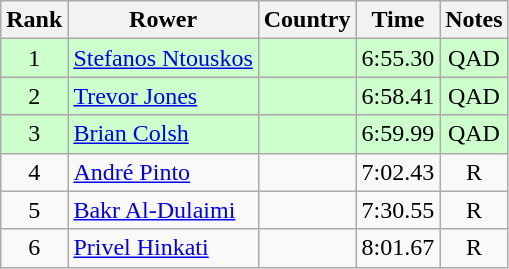<table class="wikitable" style="text-align:center">
<tr>
<th>Rank</th>
<th>Rower</th>
<th>Country</th>
<th>Time</th>
<th>Notes</th>
</tr>
<tr bgcolor=ccffcc>
<td>1</td>
<td align="left"><a href='#'>Stefanos Ntouskos</a></td>
<td align="left"></td>
<td>6:55.30</td>
<td>QAD</td>
</tr>
<tr bgcolor=ccffcc>
<td>2</td>
<td align="left"><a href='#'>Trevor Jones</a></td>
<td align="left"></td>
<td>6:58.41</td>
<td>QAD</td>
</tr>
<tr bgcolor=ccffcc>
<td>3</td>
<td align="left"><a href='#'>Brian Colsh</a></td>
<td align="left"></td>
<td>6:59.99</td>
<td>QAD</td>
</tr>
<tr>
<td>4</td>
<td align="left"><a href='#'>André Pinto</a></td>
<td align="left"></td>
<td>7:02.43</td>
<td>R</td>
</tr>
<tr>
<td>5</td>
<td align="left"><a href='#'>Bakr Al-Dulaimi</a></td>
<td align="left"></td>
<td>7:30.55</td>
<td>R</td>
</tr>
<tr>
<td>6</td>
<td align="left"><a href='#'>Privel Hinkati</a></td>
<td align="left"></td>
<td>8:01.67</td>
<td>R</td>
</tr>
</table>
